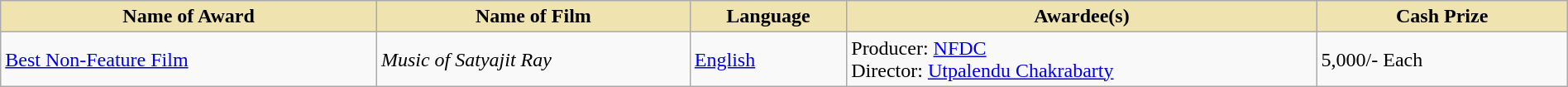<table class="wikitable" style="width:100%">
<tr>
<th style="background-color:#EFE4B0;width:24%;">Name of Award</th>
<th style="background-color:#EFE4B0;width:20%;">Name of Film</th>
<th style="background-color:#EFE4B0;width:10%;">Language</th>
<th style="background-color:#EFE4B0;width:30%;">Awardee(s)</th>
<th style="background-color:#EFE4B0;width:16%;">Cash Prize</th>
</tr>
<tr>
<td><a href='#'>Best Non-Feature Film</a></td>
<td><em>Music of Satyajit Ray</em></td>
<td><a href='#'>English</a></td>
<td>Producer: <a href='#'>NFDC</a><br>Director: <a href='#'>Utpalendu Chakrabarty</a></td>
<td> 5,000/- Each</td>
</tr>
</table>
